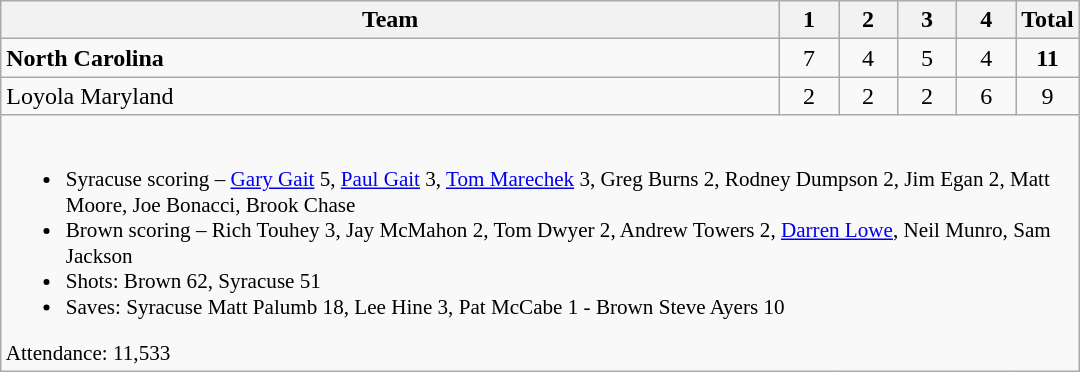<table class="wikitable" style="text-align:center; max-width:45em">
<tr>
<th>Team</th>
<th style="width:2em">1</th>
<th style="width:2em">2</th>
<th style="width:2em">3</th>
<th style="width:2em">4</th>
<th style="width:2em">Total</th>
</tr>
<tr>
<td style="text-align:left"><strong>North Carolina</strong></td>
<td>7</td>
<td>4</td>
<td>5</td>
<td>4</td>
<td><strong>11</strong></td>
</tr>
<tr>
<td style="text-align:left">Loyola Maryland</td>
<td>2</td>
<td>2</td>
<td>2</td>
<td>6</td>
<td>9</td>
</tr>
<tr>
<td colspan=6 style="text-align:left; font-size:88%;"><br><ul><li>Syracuse scoring – <a href='#'>Gary Gait</a> 5, <a href='#'>Paul Gait</a> 3, <a href='#'>Tom Marechek</a> 3, Greg Burns 2, Rodney Dumpson 2, Jim Egan 2, Matt Moore, Joe Bonacci, Brook Chase</li><li>Brown scoring – Rich Touhey 3, Jay McMahon 2, Tom Dwyer 2, Andrew Towers 2, <a href='#'>Darren Lowe</a>, Neil Munro, Sam Jackson</li><li>Shots: Brown 62, Syracuse 51</li><li>Saves: Syracuse Matt Palumb 18, Lee Hine 3, Pat McCabe 1 - Brown Steve Ayers 10</li></ul>Attendance: 11,533
</td>
</tr>
</table>
